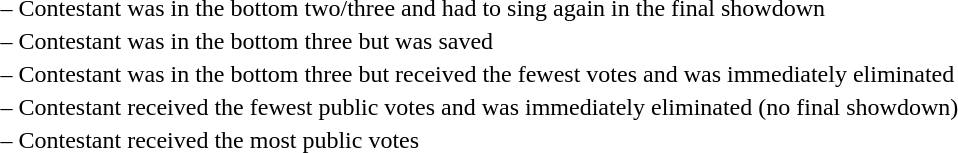<table>
<tr>
<td> –</td>
<td>Contestant was in the bottom two/three and had to sing again in the final showdown</td>
</tr>
<tr>
<td> –</td>
<td>Contestant was in the bottom three but was saved</td>
</tr>
<tr>
<td> –</td>
<td>Contestant was in the bottom three but received the fewest votes and was immediately eliminated</td>
</tr>
<tr>
<td> –</td>
<td>Contestant received the fewest public votes and was immediately eliminated (no final showdown)</td>
</tr>
<tr>
<td> –</td>
<td>Contestant received the most public votes</td>
</tr>
</table>
